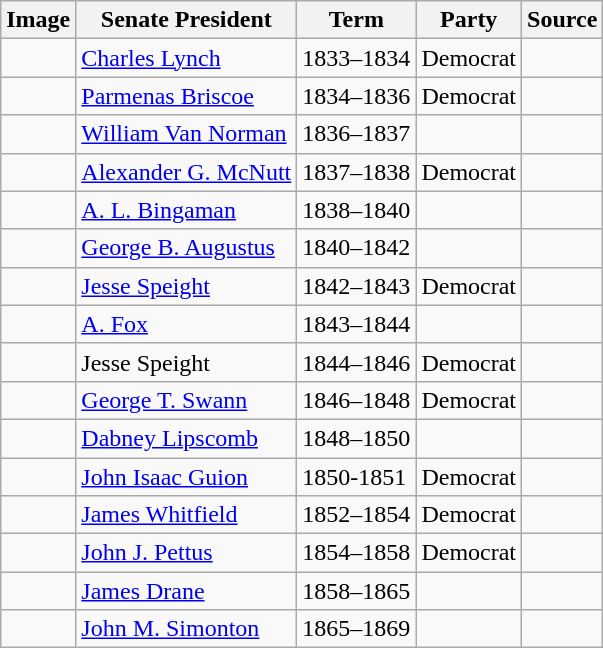<table class="wikitable">
<tr>
<th>Image</th>
<th>Senate President</th>
<th>Term</th>
<th>Party</th>
<th>Source</th>
</tr>
<tr>
<td></td>
<td><a href='#'>Charles Lynch</a></td>
<td>1833–1834</td>
<td>Democrat</td>
<td></td>
</tr>
<tr>
<td></td>
<td><a href='#'>Parmenas Briscoe</a></td>
<td>1834–1836</td>
<td>Democrat</td>
<td></td>
</tr>
<tr>
<td></td>
<td><a href='#'>William Van Norman</a></td>
<td>1836–1837</td>
<td></td>
<td></td>
</tr>
<tr>
<td></td>
<td><a href='#'>Alexander G. McNutt</a></td>
<td>1837–1838</td>
<td>Democrat</td>
<td></td>
</tr>
<tr>
<td></td>
<td><a href='#'>A. L. Bingaman</a></td>
<td>1838–1840</td>
<td></td>
<td></td>
</tr>
<tr>
<td></td>
<td><a href='#'>George B. Augustus</a></td>
<td>1840–1842</td>
<td></td>
<td></td>
</tr>
<tr>
<td></td>
<td><a href='#'>Jesse Speight</a></td>
<td>1842–1843</td>
<td>Democrat</td>
<td></td>
</tr>
<tr>
<td></td>
<td><a href='#'>A. Fox</a></td>
<td>1843–1844</td>
<td></td>
<td></td>
</tr>
<tr>
<td></td>
<td>Jesse Speight</td>
<td>1844–1846</td>
<td>Democrat</td>
<td></td>
</tr>
<tr>
<td></td>
<td><a href='#'>George T. Swann</a></td>
<td>1846–1848</td>
<td>Democrat</td>
<td></td>
</tr>
<tr>
<td></td>
<td><a href='#'>Dabney Lipscomb</a></td>
<td>1848–1850</td>
<td></td>
<td></td>
</tr>
<tr>
<td></td>
<td><a href='#'>John Isaac Guion</a></td>
<td>1850-1851</td>
<td>Democrat</td>
<td></td>
</tr>
<tr>
<td></td>
<td><a href='#'>James Whitfield</a></td>
<td>1852–1854</td>
<td>Democrat</td>
<td></td>
</tr>
<tr>
<td></td>
<td><a href='#'>John J. Pettus</a></td>
<td>1854–1858</td>
<td>Democrat</td>
<td></td>
</tr>
<tr>
<td></td>
<td><a href='#'>James Drane</a></td>
<td>1858–1865</td>
<td></td>
<td></td>
</tr>
<tr>
<td></td>
<td><a href='#'>John M. Simonton</a></td>
<td>1865–1869</td>
<td></td>
<td></td>
</tr>
</table>
